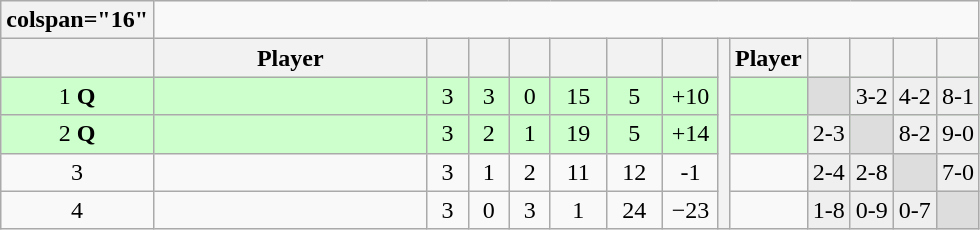<table class=wikitable style=text-align:center>
<tr>
<th>colspan="16" </th>
</tr>
<tr>
<th width=20 abbr=Position></th>
<th width=175>Player</th>
<th width=20 abbr=Played></th>
<th width=20 abbr=Won></th>
<th width=20 abbr=Lost></th>
<th width=30 abbr=Points for></th>
<th width=30 abbr=Points against></th>
<th width=30 abbr=Points difference></th>
<th rowspan="5" abbr=H2H></th>
<th>Player</th>
<th></th>
<th></th>
<th></th>
<th></th>
</tr>
<tr bgcolor=#CCFFCC>
<td>1  <strong>Q</strong></td>
<td align=left></td>
<td>3</td>
<td>3</td>
<td>0</td>
<td>15</td>
<td>5</td>
<td>+10</td>
<td></td>
<td bgcolor="#dddddd"> </td>
<td bgcolor="#efefef">3-2</td>
<td bgcolor="#efefef">4-2</td>
<td bgcolor="#efefef">8-1</td>
</tr>
<tr bgcolor=#CCFFCC>
<td>2 <strong>Q</strong></td>
<td align=left></td>
<td>3</td>
<td>2</td>
<td>1</td>
<td>19</td>
<td>5</td>
<td>+14</td>
<td></td>
<td bgcolor="#efefef">2-3</td>
<td bgcolor="#dddddd"> </td>
<td bgcolor="#efefef">8-2</td>
<td bgcolor="#efefef">9-0</td>
</tr>
<tr>
<td>3 </td>
<td align=left></td>
<td>3</td>
<td>1</td>
<td>2</td>
<td>11</td>
<td>12</td>
<td>-1</td>
<td></td>
<td bgcolor="#efefef">2-4</td>
<td bgcolor="#efefef">2-8</td>
<td bgcolor="#dddddd"> </td>
<td bgcolor="#efefef">7-0</td>
</tr>
<tr>
<td>4 </td>
<td align=left></td>
<td>3</td>
<td>0</td>
<td>3</td>
<td>1</td>
<td>24</td>
<td>−23</td>
<td></td>
<td bgcolor="#efefef">1-8</td>
<td bgcolor="#efefef">0-9</td>
<td bgcolor="#efefef">0-7</td>
<td bgcolor="#dddddd"> </td>
</tr>
</table>
